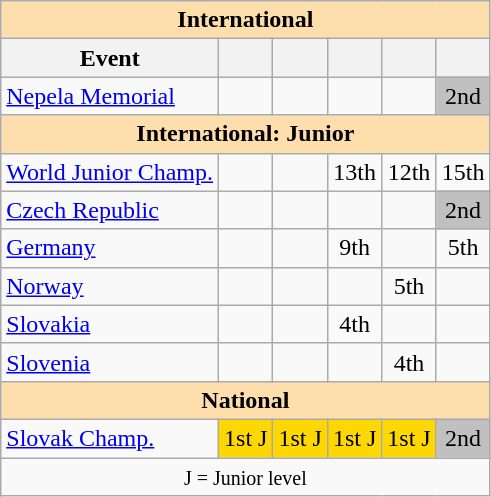<table class="wikitable" style="text-align:center">
<tr>
<th style="background-color: #ffdead; " colspan=6 align=center>International</th>
</tr>
<tr>
<th>Event</th>
<th></th>
<th></th>
<th></th>
<th></th>
<th></th>
</tr>
<tr>
<td align=left><a href='#'>Nepela Memorial</a></td>
<td></td>
<td></td>
<td></td>
<td></td>
<td bgcolor=silver>2nd</td>
</tr>
<tr>
<th style="background-color: #ffdead; " colspan=6 align=center>International: Junior</th>
</tr>
<tr>
<td align=left><a href='#'>World Junior Champ.</a></td>
<td></td>
<td></td>
<td>13th</td>
<td>12th</td>
<td>15th</td>
</tr>
<tr>
<td align=left> <a href='#'>Czech Republic</a></td>
<td></td>
<td></td>
<td></td>
<td></td>
<td bgcolor=silver>2nd</td>
</tr>
<tr>
<td align=left> <a href='#'>Germany</a></td>
<td></td>
<td></td>
<td>9th</td>
<td></td>
<td>5th</td>
</tr>
<tr>
<td align=left> <a href='#'>Norway</a></td>
<td></td>
<td></td>
<td></td>
<td>5th</td>
<td></td>
</tr>
<tr>
<td align=left> <a href='#'>Slovakia</a></td>
<td></td>
<td></td>
<td>4th</td>
<td></td>
<td></td>
</tr>
<tr>
<td align=left> <a href='#'>Slovenia</a></td>
<td></td>
<td></td>
<td></td>
<td>4th</td>
<td></td>
</tr>
<tr>
<th style="background-color: #ffdead; " colspan=6 align=center>National</th>
</tr>
<tr>
<td align=left><a href='#'>Slovak Champ.</a></td>
<td bgcolor=gold>1st J</td>
<td bgcolor=gold>1st J</td>
<td bgcolor=gold>1st J</td>
<td bgcolor=gold>1st J</td>
<td bgcolor=silver>2nd</td>
</tr>
<tr>
<td colspan=6 align=center><small> J = Junior level </small></td>
</tr>
</table>
